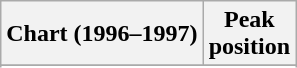<table class="wikitable sortable plainrowheaders" style="text-align:center">
<tr>
<th scope="col">Chart (1996–1997)</th>
<th scope="col">Peak<br>position</th>
</tr>
<tr>
</tr>
<tr>
</tr>
<tr>
</tr>
<tr>
</tr>
<tr>
</tr>
</table>
